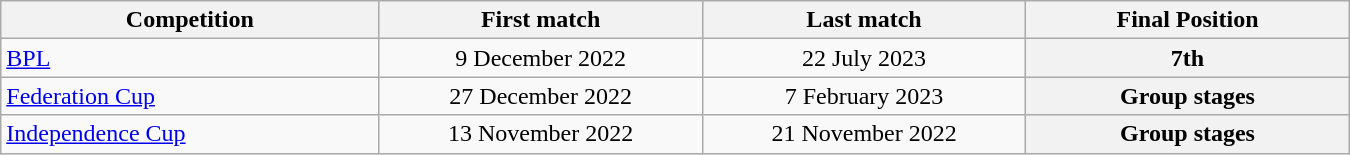<table class="wikitable" style="text-align:center; width:900px; font-size="80%";">
<tr>
<th style="text-align:center; width:200px;">Competition</th>
<th style="text-align:center; width:170px;">First match</th>
<th style="text-align:center; width:170px;">Last match</th>
<th style="text-align:center; width:170px;">Final Position</th>
</tr>
<tr>
<td style="text-align:left;"><a href='#'>BPL</a></td>
<td>9 December 2022</td>
<td>22 July 2023</td>
<th>7th</th>
</tr>
<tr>
<td style="text-align:left;"><a href='#'>Federation Cup</a></td>
<td>27 December  2022</td>
<td>7 February 2023</td>
<th>Group stages</th>
</tr>
<tr>
<td style="text-align:left;"><a href='#'>Independence Cup</a></td>
<td>13 November 2022</td>
<td>21 November 2022</td>
<th>Group stages</th>
</tr>
</table>
